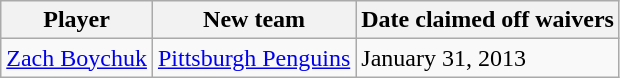<table class="wikitable">
<tr>
<th>Player</th>
<th>New team</th>
<th>Date claimed off waivers</th>
</tr>
<tr>
<td><a href='#'>Zach Boychuk</a></td>
<td><a href='#'>Pittsburgh Penguins</a></td>
<td>January 31, 2013</td>
</tr>
</table>
